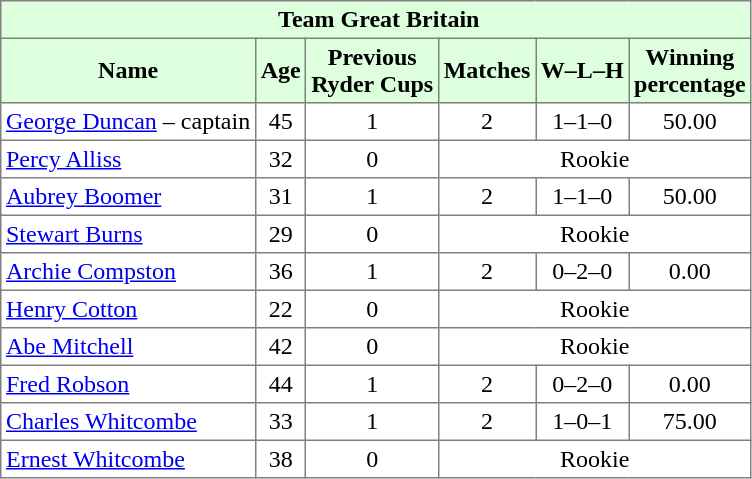<table border="1" cellpadding="3" style="border-collapse: collapse;text-align:center">
<tr style="background:#dfd;">
<td colspan="6"> <strong>Team Great Britain</strong></td>
</tr>
<tr style="background:#dfd;">
<th>Name</th>
<th>Age</th>
<th>Previous<br>Ryder Cups</th>
<th>Matches</th>
<th>W–L–H</th>
<th>Winning<br>percentage</th>
</tr>
<tr>
<td align=left> <a href='#'>George Duncan</a> – captain</td>
<td>45</td>
<td>1</td>
<td>2</td>
<td>1–1–0</td>
<td>50.00</td>
</tr>
<tr>
<td align=left> <a href='#'>Percy Alliss</a></td>
<td>32</td>
<td>0</td>
<td colspan="3">Rookie</td>
</tr>
<tr>
<td align=left> <a href='#'>Aubrey Boomer</a></td>
<td>31</td>
<td>1</td>
<td>2</td>
<td>1–1–0</td>
<td>50.00</td>
</tr>
<tr>
<td align=left> <a href='#'>Stewart Burns</a></td>
<td>29</td>
<td>0</td>
<td colspan="3">Rookie</td>
</tr>
<tr>
<td align=left> <a href='#'>Archie Compston</a></td>
<td>36</td>
<td>1</td>
<td>2</td>
<td>0–2–0</td>
<td>0.00</td>
</tr>
<tr>
<td align=left> <a href='#'>Henry Cotton</a></td>
<td>22</td>
<td>0</td>
<td colspan="3">Rookie</td>
</tr>
<tr>
<td align=left> <a href='#'>Abe Mitchell</a></td>
<td>42</td>
<td>0</td>
<td colspan="3">Rookie</td>
</tr>
<tr>
<td align=left> <a href='#'>Fred Robson</a></td>
<td>44</td>
<td>1</td>
<td>2</td>
<td>0–2–0</td>
<td>0.00</td>
</tr>
<tr>
<td align=left> <a href='#'>Charles Whitcombe</a></td>
<td>33</td>
<td>1</td>
<td>2</td>
<td>1–0–1</td>
<td>75.00</td>
</tr>
<tr>
<td align=left> <a href='#'>Ernest Whitcombe</a></td>
<td>38</td>
<td>0</td>
<td colspan="3">Rookie</td>
</tr>
</table>
